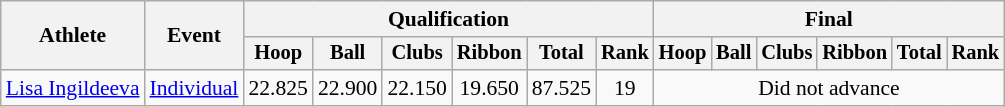<table class=wikitable style="font-size:90%">
<tr>
<th rowspan="2">Athlete</th>
<th rowspan="2">Event</th>
<th colspan=6>Qualification</th>
<th colspan=6>Final</th>
</tr>
<tr style="font-size:95%">
<th>Hoop</th>
<th>Ball</th>
<th>Clubs</th>
<th>Ribbon</th>
<th>Total</th>
<th>Rank</th>
<th>Hoop</th>
<th>Ball</th>
<th>Clubs</th>
<th>Ribbon</th>
<th>Total</th>
<th>Rank</th>
</tr>
<tr align=center>
<td align=left><a href='#'>Lisa Ingildeeva</a></td>
<td align=left><a href='#'>Individual</a></td>
<td>22.825</td>
<td>22.900</td>
<td>22.150</td>
<td>19.650</td>
<td>87.525</td>
<td>19</td>
<td colspan=6>Did not advance</td>
</tr>
</table>
